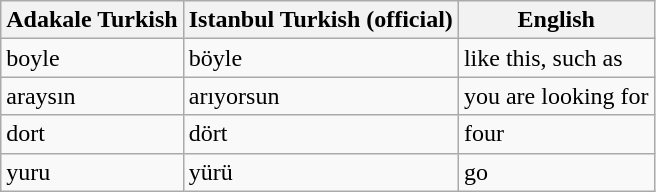<table class="wikitable">
<tr>
<th>Adakale Turkish</th>
<th>Istanbul Turkish (official)</th>
<th>English</th>
</tr>
<tr>
<td>boyle</td>
<td>böyle</td>
<td>like this, such as</td>
</tr>
<tr>
<td>araysın</td>
<td>arıyorsun</td>
<td>you are looking for</td>
</tr>
<tr>
<td>dort</td>
<td>dört</td>
<td>four</td>
</tr>
<tr>
<td>yuru</td>
<td>yürü</td>
<td>go</td>
</tr>
</table>
